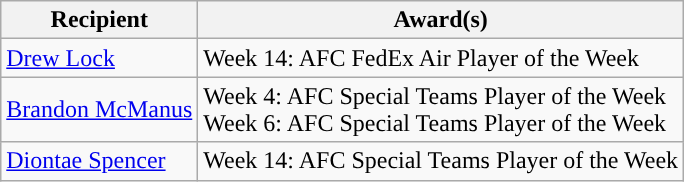<table class="wikitable">
<tr>
<th>Recipient</th>
<th>Award(s)</th>
</tr>
<tr>
<td><a href='#'>Drew Lock</a></td>
<td>Week 14: AFC FedEx Air Player of the Week</td>
</tr>
<tr>
<td><a href='#'>Brandon McManus</a></td>
<td>Week 4: AFC Special Teams Player of the Week<br>Week 6: AFC Special Teams Player of the Week</td>
</tr>
<tr>
<td><a href='#'>Diontae Spencer</a></td>
<td>Week 14: AFC Special Teams Player of the Week</td>
</tr>
</table>
